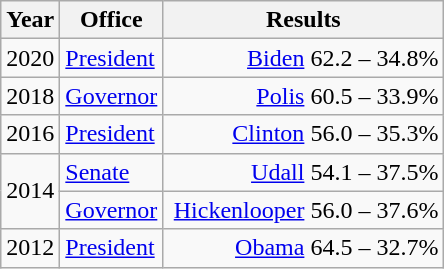<table class=wikitable>
<tr>
<th width="30">Year</th>
<th width="60">Office</th>
<th width="180">Results</th>
</tr>
<tr>
<td>2020</td>
<td><a href='#'>President</a></td>
<td align="right" ><a href='#'>Biden</a> 62.2 – 34.8%</td>
</tr>
<tr>
<td>2018</td>
<td><a href='#'>Governor</a></td>
<td align="right" ><a href='#'>Polis</a> 60.5 – 33.9%</td>
</tr>
<tr>
<td>2016</td>
<td><a href='#'>President</a></td>
<td align="right" ><a href='#'>Clinton</a> 56.0 – 35.3%</td>
</tr>
<tr>
<td rowspan="2">2014</td>
<td><a href='#'>Senate</a></td>
<td align="right" ><a href='#'>Udall</a> 54.1 – 37.5%</td>
</tr>
<tr>
<td><a href='#'>Governor</a></td>
<td align="right" ><a href='#'>Hickenlooper</a> 56.0 – 37.6%</td>
</tr>
<tr>
<td>2012</td>
<td><a href='#'>President</a></td>
<td align="right" ><a href='#'>Obama</a> 64.5 – 32.7%</td>
</tr>
</table>
